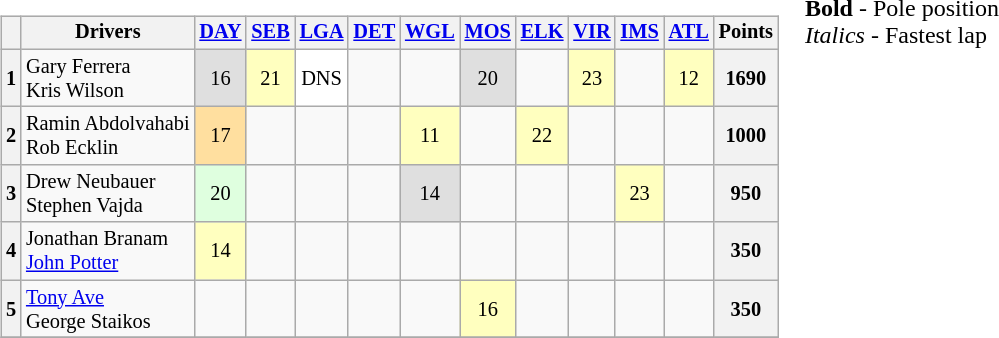<table valign="top">
<tr>
<td valign="top"><br><table class="wikitable" style="font-size:85%; text-align:center">
<tr>
<th></th>
<th>Drivers</th>
<th><a href='#'>DAY</a><br></th>
<th><a href='#'>SEB</a><br></th>
<th><a href='#'>LGA</a><br></th>
<th><a href='#'>DET</a><br></th>
<th><a href='#'>WGL</a><br></th>
<th><a href='#'>MOS</a><br></th>
<th><a href='#'>ELK</a><br></th>
<th><a href='#'>VIR</a><br></th>
<th><a href='#'>IMS</a><br></th>
<th><a href='#'>ATL</a><br></th>
<th>Points</th>
</tr>
<tr>
<th>1</th>
<td align="left"> Gary Ferrera<br> Kris Wilson</td>
<td style="background:#dfdfdf;">16</td>
<td style="background:#ffffbf;">21</td>
<td style="background:#ffffff;">DNS</td>
<td></td>
<td></td>
<td style="background:#dfdfdf;">20</td>
<td></td>
<td style="background:#ffffbf;">23</td>
<td></td>
<td style="background:#ffffbf;">12</td>
<th>1690</th>
</tr>
<tr>
<th>2</th>
<td align="left"> Ramin Abdolvahabi<br> Rob Ecklin</td>
<td style="background:#ffdf9f;">17</td>
<td></td>
<td></td>
<td></td>
<td style="background:#ffffbf;">11</td>
<td></td>
<td style="background:#ffffbf;">22</td>
<td></td>
<td></td>
<td></td>
<th>1000</th>
</tr>
<tr>
<th>3</th>
<td align="left"> Drew Neubauer<br> Stephen Vajda</td>
<td style="background:#dfffdf;">20</td>
<td></td>
<td></td>
<td></td>
<td style="background:#dfdfdf;">14</td>
<td></td>
<td></td>
<td></td>
<td style="background:#ffffbf;">23</td>
<td></td>
<th>950</th>
</tr>
<tr>
<th>4</th>
<td align=left> Jonathan Branam<br> <a href='#'>John Potter</a></td>
<td style="background:#ffffbf;">14</td>
<td></td>
<td></td>
<td></td>
<td></td>
<td></td>
<td></td>
<td></td>
<td></td>
<td></td>
<th>350</th>
</tr>
<tr>
<th>5</th>
<td align=left> <a href='#'>Tony Ave</a><br> George Staikos</td>
<td></td>
<td></td>
<td></td>
<td></td>
<td></td>
<td style="background:#ffffbf;">16</td>
<td></td>
<td></td>
<td></td>
<td></td>
<th>350</th>
</tr>
<tr>
</tr>
</table>
</td>
<td valign="top"><br><span><strong>Bold</strong> - Pole position</span><br><span><em>Italics</em> - Fastest lap</span></td>
</tr>
</table>
